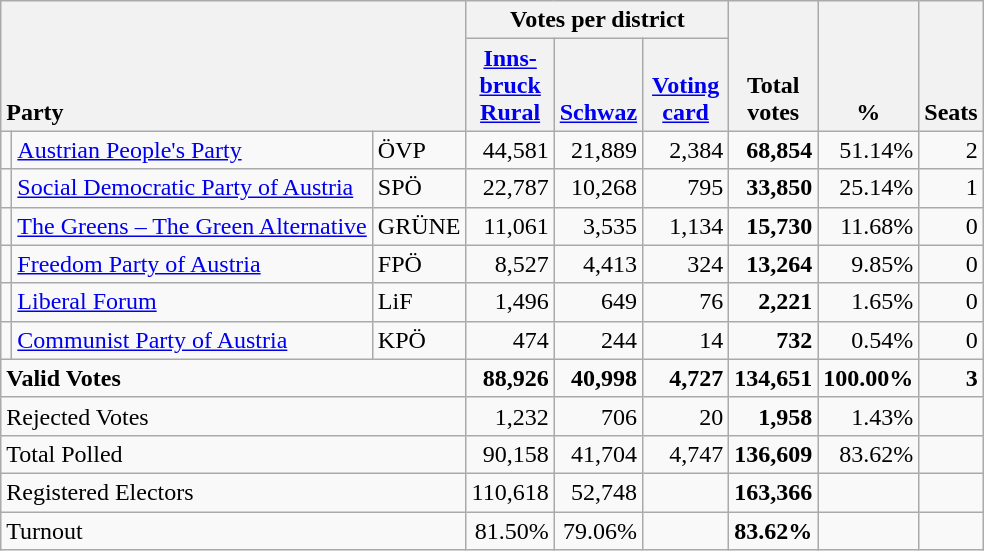<table class="wikitable" border="1" style="text-align:right;">
<tr>
<th style="text-align:left;" valign=bottom rowspan=2 colspan=3>Party</th>
<th colspan=3>Votes per district</th>
<th align=center valign=bottom rowspan=2 width="50">Total<br>votes</th>
<th align=center valign=bottom rowspan=2 width="50">%</th>
<th align=center valign=bottom rowspan=2>Seats</th>
</tr>
<tr>
<th align=center valign=bottom width="50"><a href='#'>Inns-<br>bruck<br>Rural</a></th>
<th align=center valign=bottom width="50"><a href='#'>Schwaz</a></th>
<th align=center valign=bottom width="50"><a href='#'>Voting<br>card</a></th>
</tr>
<tr>
<td></td>
<td align=left><a href='#'>Austrian People's Party</a></td>
<td align=left>ÖVP</td>
<td>44,581</td>
<td>21,889</td>
<td>2,384</td>
<td><strong>68,854</strong></td>
<td>51.14%</td>
<td>2</td>
</tr>
<tr>
<td></td>
<td align=left><a href='#'>Social Democratic Party of Austria</a></td>
<td align=left>SPÖ</td>
<td>22,787</td>
<td>10,268</td>
<td>795</td>
<td><strong>33,850</strong></td>
<td>25.14%</td>
<td>1</td>
</tr>
<tr>
<td></td>
<td align=left style="white-space: nowrap;"><a href='#'>The Greens – The Green Alternative</a></td>
<td align=left>GRÜNE</td>
<td>11,061</td>
<td>3,535</td>
<td>1,134</td>
<td><strong>15,730</strong></td>
<td>11.68%</td>
<td>0</td>
</tr>
<tr>
<td></td>
<td align=left><a href='#'>Freedom Party of Austria</a></td>
<td align=left>FPÖ</td>
<td>8,527</td>
<td>4,413</td>
<td>324</td>
<td><strong>13,264</strong></td>
<td>9.85%</td>
<td>0</td>
</tr>
<tr>
<td></td>
<td align=left><a href='#'>Liberal Forum</a></td>
<td align=left>LiF</td>
<td>1,496</td>
<td>649</td>
<td>76</td>
<td><strong>2,221</strong></td>
<td>1.65%</td>
<td>0</td>
</tr>
<tr>
<td></td>
<td align=left><a href='#'>Communist Party of Austria</a></td>
<td align=left>KPÖ</td>
<td>474</td>
<td>244</td>
<td>14</td>
<td><strong>732</strong></td>
<td>0.54%</td>
<td>0</td>
</tr>
<tr style="font-weight:bold">
<td align=left colspan=3>Valid Votes</td>
<td>88,926</td>
<td>40,998</td>
<td>4,727</td>
<td>134,651</td>
<td>100.00%</td>
<td>3</td>
</tr>
<tr>
<td align=left colspan=3>Rejected Votes</td>
<td>1,232</td>
<td>706</td>
<td>20</td>
<td><strong>1,958</strong></td>
<td>1.43%</td>
<td></td>
</tr>
<tr>
<td align=left colspan=3>Total Polled</td>
<td>90,158</td>
<td>41,704</td>
<td>4,747</td>
<td><strong>136,609</strong></td>
<td>83.62%</td>
<td></td>
</tr>
<tr>
<td align=left colspan=3>Registered Electors</td>
<td>110,618</td>
<td>52,748</td>
<td></td>
<td><strong>163,366</strong></td>
<td></td>
<td></td>
</tr>
<tr>
<td align=left colspan=3>Turnout</td>
<td>81.50%</td>
<td>79.06%</td>
<td></td>
<td><strong>83.62%</strong></td>
<td></td>
<td></td>
</tr>
</table>
